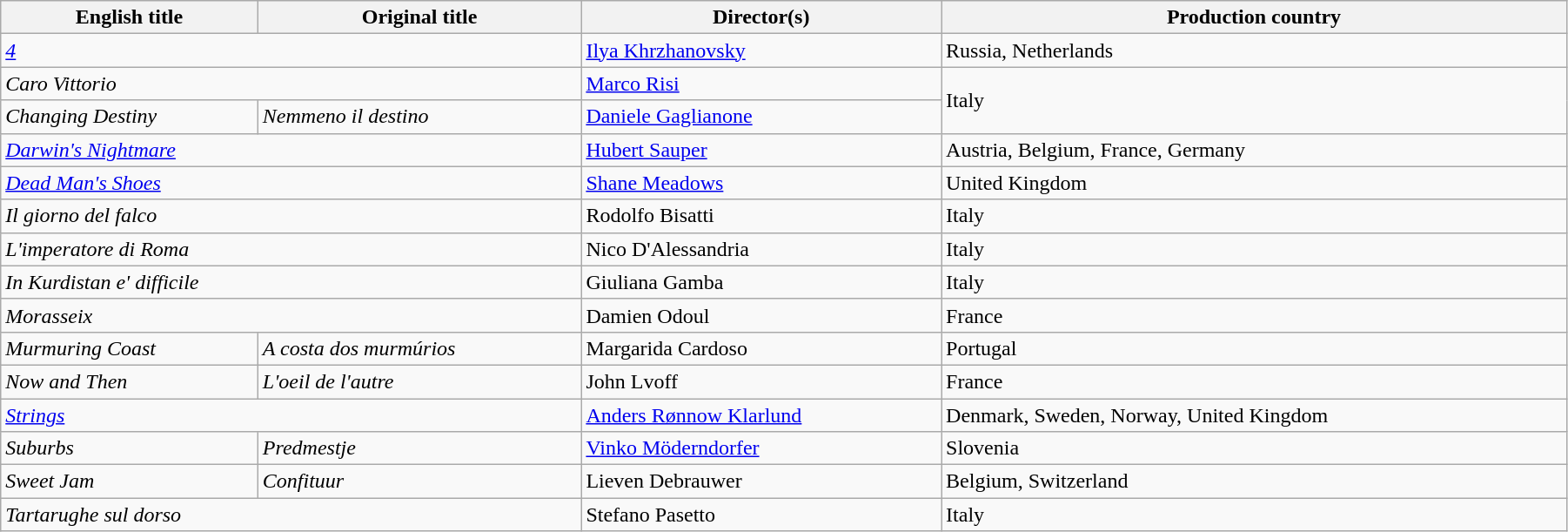<table class="wikitable" style="width:95%; margin-bottom:0px">
<tr>
<th>English title</th>
<th>Original title</th>
<th>Director(s)</th>
<th>Production country</th>
</tr>
<tr>
<td colspan=2><em><a href='#'>4</a></em></td>
<td data-sort-value="Khrzhanovsky"><a href='#'>Ilya Khrzhanovsky</a></td>
<td>Russia, Netherlands</td>
</tr>
<tr>
<td colspan=2><em>Caro Vittorio</em></td>
<td data-sort-value="Risi"><a href='#'>Marco Risi</a></td>
<td rowspan="2">Italy</td>
</tr>
<tr>
<td><em>Changing Destiny</em></td>
<td><em>Nemmeno il destino</em></td>
<td data-sort-value="Gaglianone"><a href='#'>Daniele Gaglianone</a></td>
</tr>
<tr>
<td colspan=2><em><a href='#'>Darwin's Nightmare</a></em></td>
<td data-sort-value="Sauper"><a href='#'>Hubert Sauper</a></td>
<td>Austria, Belgium, France, Germany</td>
</tr>
<tr>
<td colspan=2><em><a href='#'>Dead Man's Shoes</a></em></td>
<td data-sort-value="Meadows"><a href='#'>Shane Meadows</a></td>
<td>United Kingdom</td>
</tr>
<tr>
<td colspan="2"><em>Il giorno del falco</em></td>
<td>Rodolfo Bisatti</td>
<td>Italy</td>
</tr>
<tr>
<td colspan="2"><em>L'imperatore di Roma</em></td>
<td>Nico D'Alessandria</td>
<td>Italy</td>
</tr>
<tr>
<td colspan="2"><em>In Kurdistan e' difficile</em></td>
<td>Giuliana Gamba</td>
<td>Italy</td>
</tr>
<tr>
<td colspan=2><em>Morasseix</em></td>
<td data-sort-value="Odoul">Damien Odoul</td>
<td>France</td>
</tr>
<tr>
<td><em>Murmuring Coast</em></td>
<td data-sort-value="Costa"><em>A costa dos murmúrios</em></td>
<td data-sort-value="Cardoso">Margarida Cardoso</td>
<td>Portugal</td>
</tr>
<tr>
<td><em>Now and Then</em></td>
<td data-sort-value="Oeil"><em>L'oeil de l'autre</em></td>
<td data-sort-value="Lvoff">John Lvoff</td>
<td>France</td>
</tr>
<tr>
<td colspan=2><em><a href='#'>Strings</a></em></td>
<td data-sort-value="Ronnow"><a href='#'>Anders Rønnow Klarlund</a></td>
<td>Denmark, Sweden, Norway, United Kingdom</td>
</tr>
<tr>
<td><em>Suburbs</em></td>
<td><em>Predmestje</em></td>
<td data-sort-value="Moderndorfer"><a href='#'>Vinko Möderndorfer</a></td>
<td>Slovenia</td>
</tr>
<tr>
<td><em>Sweet Jam</em></td>
<td><em>Confituur</em></td>
<td data-sort-value="Debrauwer">Lieven Debrauwer</td>
<td>Belgium, Switzerland</td>
</tr>
<tr>
<td colspan="2"><em>Tartarughe sul dorso</em></td>
<td>Stefano Pasetto</td>
<td>Italy</td>
</tr>
</table>
